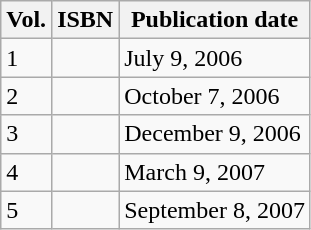<table class ="wikitable">
<tr>
<th>Vol.</th>
<th>ISBN</th>
<th>Publication date</th>
</tr>
<tr>
<td>1</td>
<td></td>
<td>July 9, 2006</td>
</tr>
<tr>
<td>2</td>
<td></td>
<td>October 7, 2006</td>
</tr>
<tr>
<td>3</td>
<td></td>
<td>December 9, 2006</td>
</tr>
<tr>
<td>4</td>
<td></td>
<td>March 9, 2007</td>
</tr>
<tr>
<td>5</td>
<td></td>
<td>September 8, 2007</td>
</tr>
</table>
